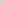<table>
<tr>
</tr>
<tr>
</tr>
<tr>
</tr>
<tr>
</tr>
<tr>
</tr>
<tr>
</tr>
<tr>
</tr>
<tr>
</tr>
<tr>
</tr>
<tr>
</tr>
<tr>
</tr>
<tr>
</tr>
<tr>
</tr>
<tr>
</tr>
<tr>
</tr>
<tr>
</tr>
<tr>
</tr>
<tr>
</tr>
<tr>
</tr>
<tr>
</tr>
<tr>
</tr>
<tr>
</tr>
<tr>
</tr>
<tr>
</tr>
<tr>
</tr>
<tr>
</tr>
<tr>
</tr>
<tr>
</tr>
<tr>
</tr>
<tr>
</tr>
<tr>
</tr>
<tr>
</tr>
<tr>
</tr>
<tr>
</tr>
<tr>
</tr>
<tr>
</tr>
<tr>
</tr>
<tr>
</tr>
<tr>
</tr>
<tr>
</tr>
<tr>
</tr>
<tr>
</tr>
<tr>
</tr>
<tr>
</tr>
<tr>
</tr>
<tr>
</tr>
<tr>
</tr>
<tr>
</tr>
<tr>
</tr>
<tr>
<td colspan=32 bgcolor=lightgray></td>
</tr>
<tr>
</tr>
<tr>
</tr>
<tr>
</tr>
</table>
